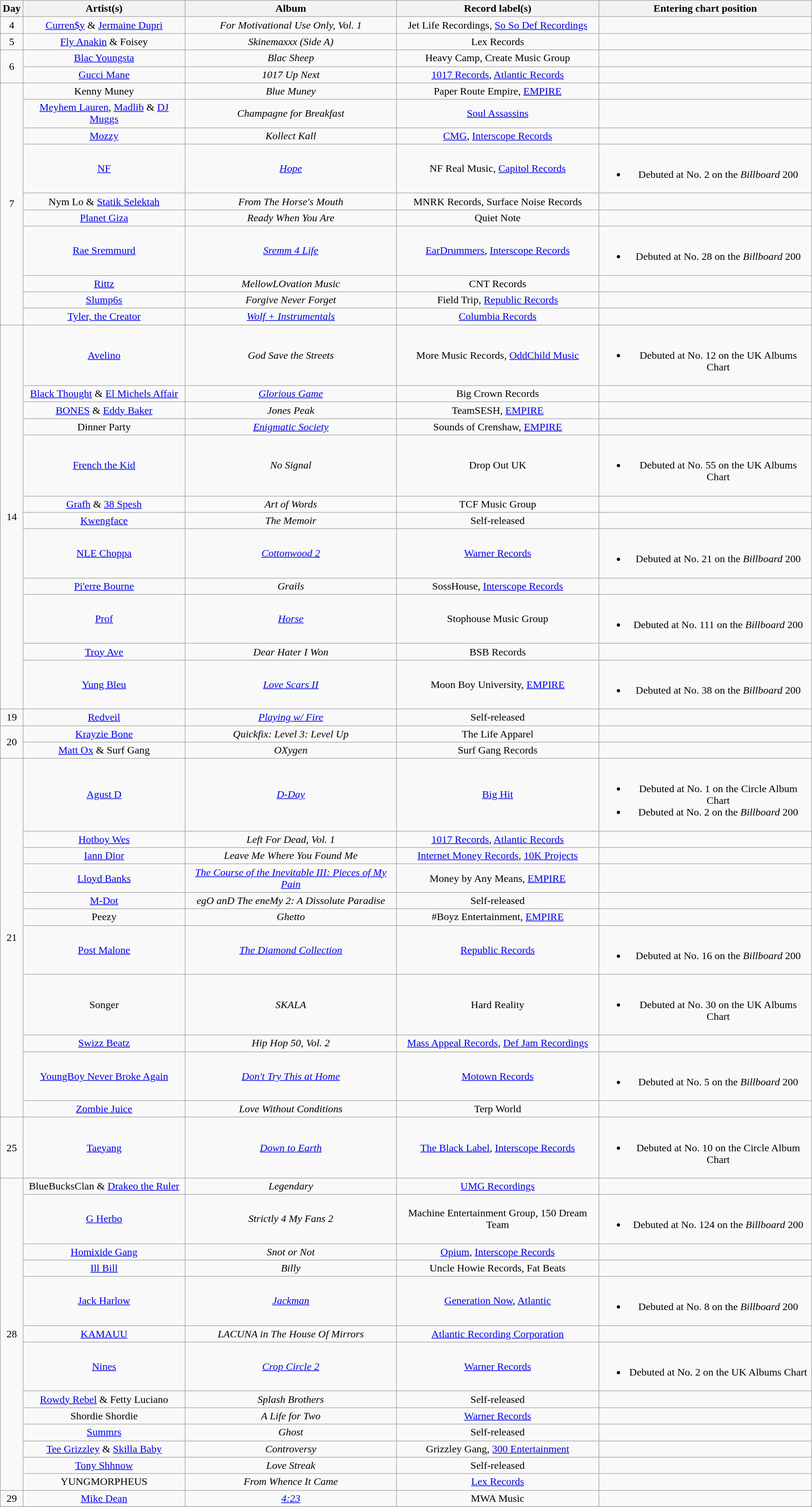<table class="wikitable" style="text-align:center;">
<tr>
<th scope="col">Day</th>
<th scope="col">Artist(s)</th>
<th scope="col">Album</th>
<th scope="col">Record label(s)</th>
<th scope="col">Entering chart position</th>
</tr>
<tr>
<td>4</td>
<td><a href='#'>Curren$y</a> & <a href='#'>Jermaine Dupri</a></td>
<td><em>For Motivational Use Only, Vol. 1</em></td>
<td>Jet Life Recordings, <a href='#'>So So Def Recordings</a></td>
<td></td>
</tr>
<tr>
<td>5</td>
<td><a href='#'>Fly Anakin</a> & Foisey</td>
<td><em>Skinemaxxx (Side A)</em></td>
<td>Lex Records</td>
<td></td>
</tr>
<tr>
<td rowspan="2">6</td>
<td><a href='#'>Blac Youngsta</a></td>
<td><em>Blac Sheep</em></td>
<td>Heavy Camp, Create Music Group</td>
<td></td>
</tr>
<tr>
<td><a href='#'>Gucci Mane</a></td>
<td><em>1017 Up Next</em></td>
<td><a href='#'>1017 Records</a>, <a href='#'>Atlantic Records</a></td>
<td></td>
</tr>
<tr>
<td rowspan="10">7</td>
<td>Kenny Muney</td>
<td><em>Blue Muney</em></td>
<td>Paper Route Empire, <a href='#'>EMPIRE</a></td>
<td></td>
</tr>
<tr>
<td><a href='#'>Meyhem Lauren</a>, <a href='#'>Madlib</a> & <a href='#'>DJ Muggs</a></td>
<td><em>Champagne for Breakfast</em></td>
<td><a href='#'>Soul Assassins</a></td>
<td></td>
</tr>
<tr>
<td><a href='#'>Mozzy</a></td>
<td><em>Kollect Kall</em></td>
<td><a href='#'>CMG</a>, <a href='#'>Interscope Records</a></td>
<td></td>
</tr>
<tr>
<td><a href='#'>NF</a></td>
<td><em><a href='#'>Hope</a></em></td>
<td>NF Real Music, <a href='#'>Capitol Records</a></td>
<td><br><ul><li>Debuted at No. 2 on the <em>Billboard</em> 200</li></ul></td>
</tr>
<tr>
<td>Nym Lo & <a href='#'>Statik Selektah</a></td>
<td><em>From The Horse's Mouth</em></td>
<td>MNRK Records, Surface Noise Records</td>
<td></td>
</tr>
<tr>
<td><a href='#'>Planet Giza</a></td>
<td><em>Ready When You Are</em></td>
<td>Quiet Note</td>
<td></td>
</tr>
<tr>
<td><a href='#'>Rae Sremmurd</a></td>
<td><em><a href='#'>Sremm 4 Life</a></em></td>
<td><a href='#'>EarDrummers</a>, <a href='#'>Interscope Records</a></td>
<td><br><ul><li>Debuted at No. 28 on the <em>Billboard</em> 200</li></ul></td>
</tr>
<tr>
<td><a href='#'>Rittz</a></td>
<td><em>MellowLOvation Music</em></td>
<td>CNT Records</td>
<td></td>
</tr>
<tr>
<td><a href='#'>Slump6s</a></td>
<td><em>Forgive Never Forget</em></td>
<td>Field Trip, <a href='#'>Republic Records</a></td>
<td></td>
</tr>
<tr>
<td><a href='#'>Tyler, the Creator</a></td>
<td><em><a href='#'>Wolf + Instrumentals</a></em></td>
<td><a href='#'>Columbia Records</a></td>
<td></td>
</tr>
<tr>
<td rowspan="12">14</td>
<td><a href='#'>Avelino</a></td>
<td><em>God Save the Streets</em></td>
<td>More Music Records, <a href='#'>OddChild Music</a></td>
<td><br><ul><li>Debuted at No. 12 on the UK Albums Chart</li></ul></td>
</tr>
<tr>
<td><a href='#'>Black Thought</a> & <a href='#'>El Michels Affair</a></td>
<td><em><a href='#'>Glorious Game</a></em></td>
<td>Big Crown Records</td>
<td></td>
</tr>
<tr>
<td><a href='#'>BONES</a> & <a href='#'>Eddy Baker</a></td>
<td><em>Jones Peak</em></td>
<td>TeamSESH, <a href='#'>EMPIRE</a></td>
<td></td>
</tr>
<tr>
<td>Dinner Party</td>
<td><em><a href='#'>Enigmatic Society</a></em></td>
<td>Sounds of Crenshaw, <a href='#'>EMPIRE</a></td>
<td></td>
</tr>
<tr>
<td><a href='#'>French the Kid</a></td>
<td><em>No Signal</em></td>
<td>Drop Out UK</td>
<td><br><ul><li>Debuted at No. 55 on the UK Albums Chart</li></ul></td>
</tr>
<tr>
<td><a href='#'>Grafh</a> & <a href='#'>38 Spesh</a></td>
<td><em>Art of Words</em></td>
<td>TCF Music Group</td>
<td></td>
</tr>
<tr>
<td><a href='#'>Kwengface</a></td>
<td><em>The Memoir</em></td>
<td>Self-released</td>
<td></td>
</tr>
<tr>
<td><a href='#'>NLE Choppa</a></td>
<td><em><a href='#'>Cottonwood 2</a></em></td>
<td><a href='#'>Warner Records</a></td>
<td><br><ul><li>Debuted at No. 21 on the <em>Billboard</em> 200</li></ul></td>
</tr>
<tr>
<td><a href='#'>Pi'erre Bourne</a></td>
<td><em>Grails</em></td>
<td>SossHouse, <a href='#'>Interscope Records</a></td>
<td></td>
</tr>
<tr>
<td><a href='#'>Prof</a></td>
<td><em><a href='#'>Horse</a></em></td>
<td>Stophouse Music Group</td>
<td><br><ul><li>Debuted at No. 111 on the <em>Billboard</em> 200</li></ul></td>
</tr>
<tr>
<td><a href='#'>Troy Ave</a></td>
<td><em>Dear Hater I Won</em></td>
<td>BSB Records</td>
<td></td>
</tr>
<tr>
<td><a href='#'>Yung Bleu</a></td>
<td><em><a href='#'>Love Scars II</a></em></td>
<td>Moon Boy University, <a href='#'>EMPIRE</a></td>
<td><br><ul><li>Debuted at No. 38 on the <em>Billboard</em> 200</li></ul></td>
</tr>
<tr>
<td>19</td>
<td><a href='#'>Redveil</a></td>
<td><em><a href='#'>Playing w/ Fire</a></em></td>
<td>Self-released</td>
<td></td>
</tr>
<tr>
<td rowspan="2">20</td>
<td><a href='#'>Krayzie Bone</a></td>
<td><em>Quickfix: Level 3: Level Up</em></td>
<td>The Life Apparel</td>
<td></td>
</tr>
<tr>
<td><a href='#'>Matt Ox</a> & Surf Gang</td>
<td><em>OXygen</em></td>
<td>Surf Gang Records</td>
<td></td>
</tr>
<tr>
<td rowspan="11">21</td>
<td><a href='#'>Agust D</a></td>
<td><em><a href='#'>D-Day</a></em></td>
<td><a href='#'>Big Hit</a></td>
<td><br><ul><li>Debuted at No. 1 on the Circle Album Chart</li><li>Debuted at No. 2 on the <em>Billboard</em> 200</li></ul></td>
</tr>
<tr>
<td><a href='#'>Hotboy Wes</a></td>
<td><em>Left For Dead, Vol. 1</em></td>
<td><a href='#'>1017 Records</a>, <a href='#'>Atlantic Records</a></td>
<td></td>
</tr>
<tr>
<td><a href='#'>Iann Dior</a></td>
<td><em>Leave Me Where You Found Me</em></td>
<td><a href='#'>Internet Money Records</a>, <a href='#'>10K Projects</a></td>
<td></td>
</tr>
<tr>
<td><a href='#'>Lloyd Banks</a></td>
<td><em><a href='#'>The Course of the Inevitable III: Pieces of My Pain</a></em></td>
<td>Money by Any Means, <a href='#'>EMPIRE</a></td>
<td></td>
</tr>
<tr>
<td><a href='#'>M-Dot</a></td>
<td><em>egO anD The eneMy 2: A Dissolute Paradise</em></td>
<td>Self-released</td>
<td></td>
</tr>
<tr>
<td>Peezy</td>
<td><em>Ghetto</em></td>
<td>#Boyz Entertainment, <a href='#'>EMPIRE</a></td>
<td></td>
</tr>
<tr>
<td><a href='#'>Post Malone</a></td>
<td><em><a href='#'>The Diamond Collection</a></em></td>
<td><a href='#'>Republic Records</a></td>
<td><br><ul><li>Debuted at No. 16 on the <em>Billboard</em> 200</li></ul></td>
</tr>
<tr>
<td>Songer</td>
<td><em>SKALA</em></td>
<td>Hard Reality</td>
<td><br><ul><li>Debuted at No. 30 on the UK Albums Chart</li></ul></td>
</tr>
<tr>
<td><a href='#'>Swizz Beatz</a></td>
<td><em>Hip Hop 50, Vol. 2</em></td>
<td><a href='#'>Mass Appeal Records</a>, <a href='#'>Def Jam Recordings</a></td>
<td></td>
</tr>
<tr>
<td><a href='#'>YoungBoy Never Broke Again</a></td>
<td><em><a href='#'>Don't Try This at Home</a></em></td>
<td><a href='#'>Motown Records</a></td>
<td><br><ul><li>Debuted at No. 5 on the <em>Billboard</em> 200</li></ul></td>
</tr>
<tr>
<td><a href='#'>Zombie Juice</a></td>
<td><em>Love Without Conditions</em></td>
<td>Terp World</td>
<td></td>
</tr>
<tr>
<td>25</td>
<td><a href='#'>Taeyang</a></td>
<td><em><a href='#'>Down to Earth</a></em></td>
<td><a href='#'>The Black Label</a>, <a href='#'>Interscope Records</a></td>
<td><br><ul><li>Debuted at No. 10 on the Circle Album Chart</li></ul></td>
</tr>
<tr>
<td rowspan="13">28</td>
<td>BlueBucksClan & <a href='#'>Drakeo the Ruler</a></td>
<td><em>Legendary</em></td>
<td><a href='#'>UMG Recordings</a></td>
<td></td>
</tr>
<tr>
<td><a href='#'>G Herbo</a></td>
<td><em>Strictly 4 My Fans 2</em></td>
<td>Machine Entertainment Group, 150 Dream Team</td>
<td><br><ul><li>Debuted at No. 124 on the <em>Billboard</em> 200</li></ul></td>
</tr>
<tr>
<td><a href='#'>Homixide Gang</a></td>
<td><em>Snot or Not</em></td>
<td><a href='#'>Opium</a>, <a href='#'>Interscope Records</a></td>
<td></td>
</tr>
<tr>
<td><a href='#'>Ill Bill</a></td>
<td><em>Billy</em></td>
<td>Uncle Howie Records, Fat Beats</td>
<td></td>
</tr>
<tr>
<td><a href='#'>Jack Harlow</a></td>
<td><em><a href='#'>Jackman</a></em></td>
<td><a href='#'>Generation Now</a>, <a href='#'>Atlantic</a></td>
<td><br><ul><li>Debuted at No. 8 on the <em>Billboard</em> 200</li></ul></td>
</tr>
<tr>
<td><a href='#'>KAMAUU</a></td>
<td><em>LACUNA in The House Of Mirrors</em></td>
<td><a href='#'>Atlantic Recording Corporation</a></td>
<td></td>
</tr>
<tr>
<td><a href='#'>Nines</a></td>
<td><em><a href='#'>Crop Circle 2</a></em></td>
<td><a href='#'>Warner Records</a></td>
<td><br><ul><li>Debuted at No. 2 on the UK Albums Chart</li></ul></td>
</tr>
<tr>
<td><a href='#'>Rowdy Rebel</a> & Fetty Luciano</td>
<td><em>Splash Brothers</em></td>
<td>Self-released</td>
<td></td>
</tr>
<tr>
<td>Shordie Shordie</td>
<td><em>A Life for Two</em></td>
<td><a href='#'>Warner Records</a></td>
<td></td>
</tr>
<tr>
<td><a href='#'>Summrs</a></td>
<td><em>Ghost</em></td>
<td>Self-released</td>
<td></td>
</tr>
<tr>
<td><a href='#'>Tee Grizzley</a> & <a href='#'>Skilla Baby</a></td>
<td><em>Controversy</em></td>
<td>Grizzley Gang, <a href='#'>300 Entertainment</a></td>
<td></td>
</tr>
<tr>
<td><a href='#'>Tony Shhnow</a></td>
<td><em>Love Streak</em></td>
<td>Self-released</td>
<td></td>
</tr>
<tr>
<td>YUNGMORPHEUS</td>
<td><em>From Whence It Came</em></td>
<td><a href='#'>Lex Records</a></td>
<td></td>
</tr>
<tr>
<td>29</td>
<td><a href='#'>Mike Dean</a></td>
<td><em><a href='#'>4:23</a></em></td>
<td>MWA Music</td>
<td></td>
</tr>
<tr>
</tr>
</table>
